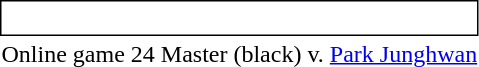<table style="display:inline; display:inline-table;">
<tr>
<td style="border: solid thin; padding: 2px;"><br></td>
</tr>
<tr>
<td style="text-align:center">Online game 24 Master (black) v. <a href='#'>Park Junghwan</a></td>
</tr>
</table>
